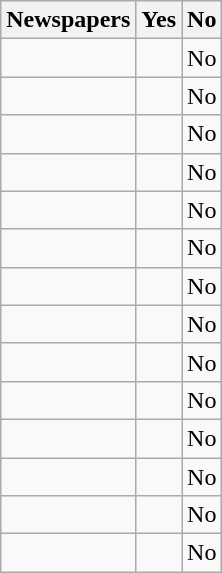<table class="wikitable">
<tr>
<th>Newspapers</th>
<th>Yes</th>
<th>No</th>
</tr>
<tr>
<td></td>
<td></td>
<td>No</td>
</tr>
<tr>
<td></td>
<td></td>
<td>No</td>
</tr>
<tr>
<td></td>
<td></td>
<td>No</td>
</tr>
<tr>
<td></td>
<td></td>
<td>No</td>
</tr>
<tr>
<td></td>
<td></td>
<td>No</td>
</tr>
<tr>
<td></td>
<td></td>
<td>No</td>
</tr>
<tr>
<td></td>
<td></td>
<td>No</td>
</tr>
<tr>
<td></td>
<td></td>
<td>No</td>
</tr>
<tr>
<td></td>
<td></td>
<td>No</td>
</tr>
<tr>
<td></td>
<td></td>
<td>No</td>
</tr>
<tr>
<td></td>
<td></td>
<td>No</td>
</tr>
<tr>
<td></td>
<td></td>
<td>No</td>
</tr>
<tr>
<td></td>
<td></td>
<td>No</td>
</tr>
<tr>
<td></td>
<td></td>
<td>No</td>
</tr>
</table>
